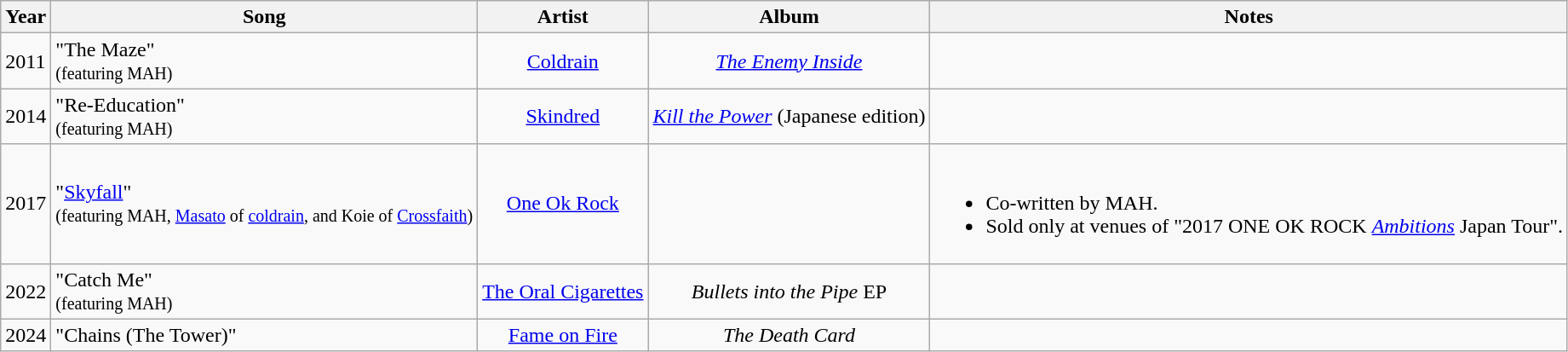<table class="wikitable">
<tr>
<th>Year</th>
<th>Song</th>
<th>Artist</th>
<th>Album</th>
<th>Notes</th>
</tr>
<tr>
<td>2011</td>
<td>"The Maze" <br><small>(featuring MAH)</small></td>
<td align="center"><a href='#'>Coldrain</a></td>
<td align="center"><em><a href='#'>The Enemy Inside</a></em></td>
<td></td>
</tr>
<tr>
<td>2014</td>
<td>"Re-Education" <br><small>(featuring MAH)</small></td>
<td align="center"><a href='#'>Skindred</a></td>
<td align="center"><em><a href='#'>Kill the Power</a></em> (Japanese edition)</td>
<td></td>
</tr>
<tr>
<td>2017</td>
<td>"<a href='#'>Skyfall</a>" <br><small>(featuring MAH, <a href='#'>Masato</a> of <a href='#'>coldrain</a>, and Koie of <a href='#'>Crossfaith</a>)</small></td>
<td align="center"><a href='#'>One Ok Rock</a></td>
<td></td>
<td><br><ul><li>Co-written by MAH.</li><li>Sold only at venues of "2017 ONE OK ROCK <em><a href='#'>Ambitions</a></em> Japan Tour".</li></ul></td>
</tr>
<tr>
<td>2022</td>
<td>"Catch Me" <br><small>(featuring MAH)</small></td>
<td align="center"><a href='#'>The Oral Cigarettes</a></td>
<td align="center"><em>Bullets into the Pipe</em> EP</td>
<td></td>
</tr>
<tr>
<td>2024</td>
<td>"Chains (The Tower)"</td>
<td align="center"><a href='#'>Fame on Fire</a></td>
<td align="center"><em>The Death Card</em></td>
</tr>
</table>
